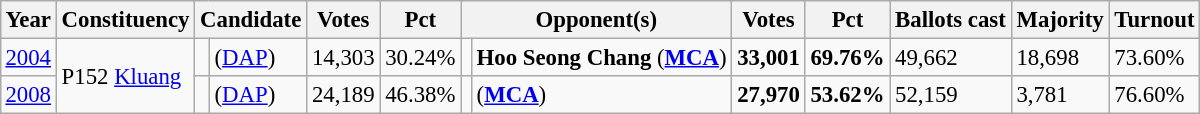<table class="wikitable" style="margin:0.5em ; font-size:95%">
<tr>
<th>Year</th>
<th>Constituency</th>
<th colspan=2>Candidate</th>
<th>Votes</th>
<th>Pct</th>
<th colspan=2>Opponent(s)</th>
<th>Votes</th>
<th>Pct</th>
<th>Ballots cast</th>
<th>Majority</th>
<th>Turnout</th>
</tr>
<tr>
<td><a href='#'>2004</a></td>
<td rowspan=2>P152 <a href='#'>Kluang</a></td>
<td></td>
<td> (<a href='#'>DAP</a>)</td>
<td align="right">14,303</td>
<td>30.24%</td>
<td></td>
<td><strong>Hoo Seong Chang</strong> (<a href='#'><strong>MCA</strong></a>)</td>
<td align="right"><strong>33,001</strong></td>
<td><strong>69.76%</strong></td>
<td>49,662</td>
<td>18,698</td>
<td>73.60%</td>
</tr>
<tr>
<td><a href='#'>2008</a></td>
<td></td>
<td> (<a href='#'>DAP</a>)</td>
<td align="right">24,189</td>
<td>46.38%</td>
<td></td>
<td> (<a href='#'><strong>MCA</strong></a>)</td>
<td align="right"><strong>27,970</strong></td>
<td><strong>53.62%</strong></td>
<td>52,159</td>
<td>3,781</td>
<td>76.60%</td>
</tr>
</table>
